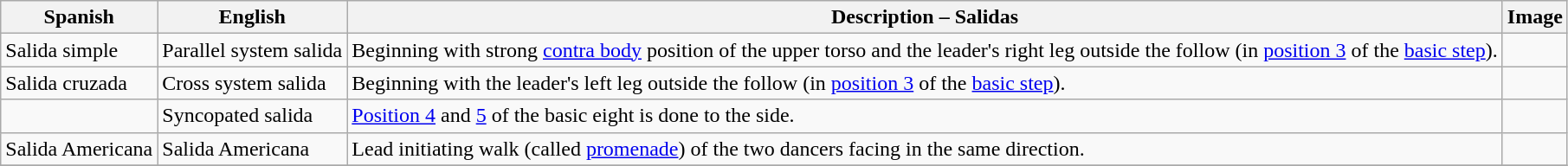<table class="wikitable sortable">
<tr>
<th>Spanish</th>
<th>English</th>
<th>Description – Salidas</th>
<th class="unsortable">Image</th>
</tr>
<tr>
<td>Salida simple</td>
<td>Parallel system salida</td>
<td>Beginning with strong <a href='#'>contra body</a> position of the upper torso and the leader's right leg outside the follow (in <a href='#'>position 3</a> of the <a href='#'>basic step</a>).</td>
<td></td>
</tr>
<tr>
<td>Salida cruzada</td>
<td>Cross system salida</td>
<td>Beginning with the leader's left leg outside the follow (in <a href='#'>position 3</a> of the <a href='#'>basic step</a>).</td>
<td></td>
</tr>
<tr>
<td></td>
<td>Syncopated salida</td>
<td><a href='#'>Position 4</a> and <a href='#'>5</a> of the basic eight is done to the side.</td>
<td></td>
</tr>
<tr>
<td>Salida Americana</td>
<td>Salida Americana</td>
<td>Lead initiating walk (called <a href='#'>promenade</a>) of the two dancers facing in the same direction.</td>
<td></td>
</tr>
<tr>
</tr>
</table>
